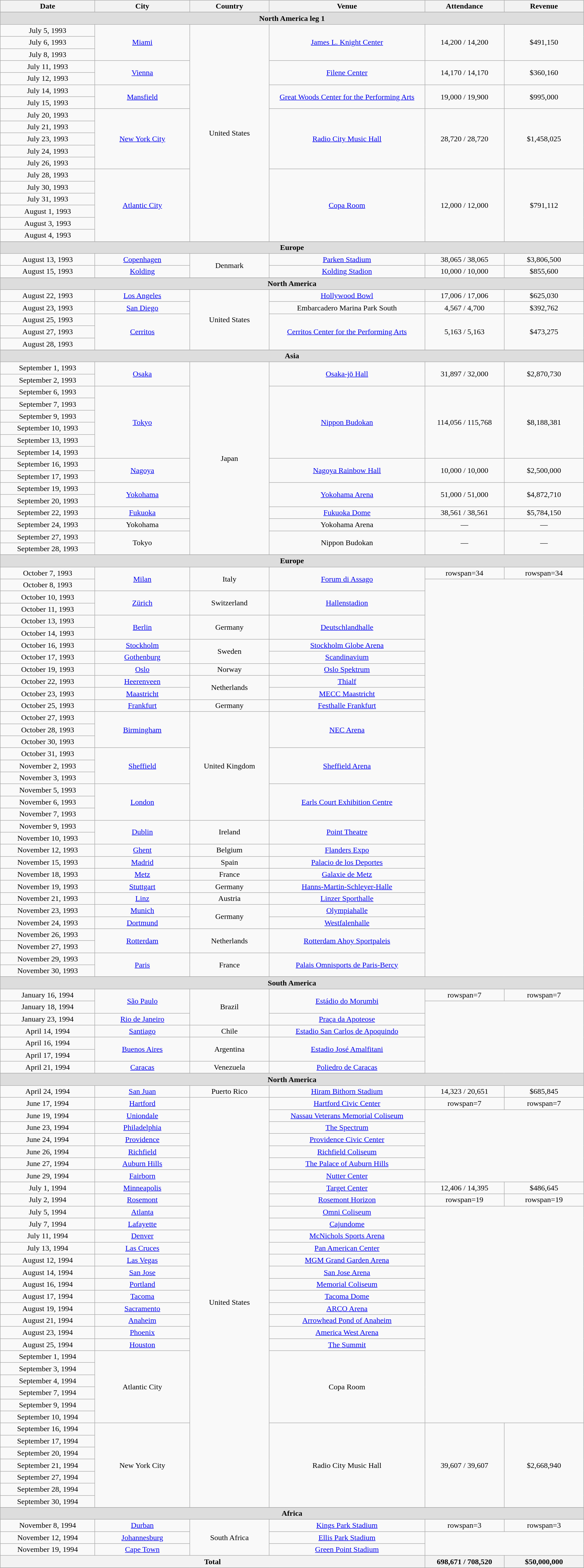<table class="wikitable" style="text-align:center;">
<tr>
<th scope="col" style="width:12em;">Date</th>
<th scope="col" style="width:12em;">City</th>
<th scope="col" style="width:10em;">Country</th>
<th scope="col" style="width:20em;">Venue</th>
<th scope="col" style="width:10em;">Attendance</th>
<th scope="col" style="width:10em;">Revenue</th>
</tr>
<tr>
</tr>
<tr bgcolor="#DDDDDD">
<td colspan="6"><strong>North America leg 1</strong></td>
</tr>
<tr>
<td>July 5, 1993</td>
<td rowspan="3"><a href='#'>Miami</a></td>
<td rowspan="18">United States</td>
<td rowspan="3"><a href='#'>James L. Knight Center</a></td>
<td rowspan=3>14,200 / 14,200</td>
<td rowspan=3>$491,150</td>
</tr>
<tr>
<td>July 6, 1993</td>
</tr>
<tr>
<td>July 8, 1993</td>
</tr>
<tr>
<td>July 11, 1993</td>
<td rowspan="2"><a href='#'>Vienna</a></td>
<td rowspan="2"><a href='#'>Filene Center</a></td>
<td rowspan=2>14,170 / 14,170</td>
<td rowspan=2>$360,160</td>
</tr>
<tr>
<td>July 12, 1993</td>
</tr>
<tr>
<td>July 14, 1993</td>
<td rowspan="2"><a href='#'>Mansfield</a></td>
<td rowspan="2"><a href='#'>Great Woods Center for the Performing Arts</a></td>
<td rowspan="2">19,000 / 19,900</td>
<td rowspan="2">$995,000</td>
</tr>
<tr>
<td>July 15, 1993</td>
</tr>
<tr>
<td>July 20, 1993</td>
<td rowspan="5"><a href='#'>New York City</a></td>
<td rowspan="5"><a href='#'>Radio City Music Hall</a></td>
<td rowspan=5>28,720 / 28,720</td>
<td rowspan=5>$1,458,025</td>
</tr>
<tr>
<td>July 21, 1993</td>
</tr>
<tr>
<td>July 23, 1993</td>
</tr>
<tr>
<td>July 24, 1993</td>
</tr>
<tr>
<td>July 26, 1993</td>
</tr>
<tr>
<td>July 28, 1993</td>
<td rowspan="6"><a href='#'>Atlantic City</a></td>
<td rowspan="6"><a href='#'>Copa Room</a></td>
<td rowspan="6">12,000 / 12,000</td>
<td rowspan="6">$791,112</td>
</tr>
<tr>
<td>July 30, 1993</td>
</tr>
<tr>
<td>July 31, 1993</td>
</tr>
<tr>
<td>August 1, 1993</td>
</tr>
<tr>
<td>August 3, 1993</td>
</tr>
<tr>
<td>August 4, 1993</td>
</tr>
<tr>
</tr>
<tr bgcolor="#DDDDDD">
<td colspan="6"><strong>Europe</strong></td>
</tr>
<tr>
<td>August 13, 1993</td>
<td><a href='#'>Copenhagen</a></td>
<td rowspan="2">Denmark</td>
<td><a href='#'>Parken Stadium</a></td>
<td>38,065 / 38,065</td>
<td>$3,806,500</td>
</tr>
<tr>
<td>August 15, 1993</td>
<td><a href='#'>Kolding</a></td>
<td><a href='#'>Kolding Stadion</a></td>
<td>10,000 / 10,000</td>
<td>$855,600</td>
</tr>
<tr>
</tr>
<tr bgcolor="#DDDDDD">
<td colspan="6"><strong>North America</strong></td>
</tr>
<tr>
<td>August 22, 1993</td>
<td><a href='#'>Los Angeles</a></td>
<td rowspan="5">United States</td>
<td><a href='#'>Hollywood Bowl</a></td>
<td>17,006 / 17,006</td>
<td>$625,030</td>
</tr>
<tr>
<td>August 23, 1993</td>
<td><a href='#'>San Diego</a></td>
<td>Embarcadero Marina Park South</td>
<td>4,567 / 4,700</td>
<td>$392,762</td>
</tr>
<tr>
<td>August 25, 1993</td>
<td rowspan="3"><a href='#'>Cerritos</a></td>
<td rowspan="3"><a href='#'>Cerritos Center for the Performing Arts</a></td>
<td rowspan="3">5,163 / 5,163</td>
<td rowspan="3">$473,275</td>
</tr>
<tr>
<td>August 27, 1993</td>
</tr>
<tr>
<td>August 28, 1993</td>
</tr>
<tr>
</tr>
<tr bgcolor="#DDDDDD">
<td colspan="6"><strong>Asia</strong></td>
</tr>
<tr>
<td>September 1, 1993</td>
<td rowspan="2"><a href='#'>Osaka</a></td>
<td rowspan="16">Japan</td>
<td rowspan="2"><a href='#'>Osaka-jō Hall</a></td>
<td rowspan="2">31,897 / 32,000</td>
<td rowspan="2">$2,870,730</td>
</tr>
<tr>
<td>September 2, 1993</td>
</tr>
<tr>
<td>September 6, 1993</td>
<td rowspan="6"><a href='#'>Tokyo</a></td>
<td rowspan="6"><a href='#'>Nippon Budokan</a></td>
<td rowspan="6">114,056 / 115,768</td>
<td rowspan="6">$8,188,381</td>
</tr>
<tr>
<td>September 7, 1993</td>
</tr>
<tr>
<td>September 9, 1993</td>
</tr>
<tr>
<td>September 10, 1993</td>
</tr>
<tr>
<td>September 13, 1993</td>
</tr>
<tr>
<td>September 14, 1993</td>
</tr>
<tr>
<td>September 16, 1993</td>
<td rowspan="2"><a href='#'>Nagoya</a></td>
<td rowspan="2"><a href='#'>Nagoya Rainbow Hall</a></td>
<td rowspan="2">10,000 / 10,000</td>
<td rowspan="2">$2,500,000</td>
</tr>
<tr>
<td>September 17, 1993</td>
</tr>
<tr>
<td>September 19, 1993</td>
<td rowspan="2"><a href='#'>Yokohama</a></td>
<td rowspan="2"><a href='#'>Yokohama Arena</a></td>
<td rowspan="2">51,000 / 51,000</td>
<td rowspan="2">$4,872,710</td>
</tr>
<tr>
<td>September 20, 1993</td>
</tr>
<tr>
<td>September 22, 1993</td>
<td><a href='#'>Fukuoka</a></td>
<td><a href='#'>Fukuoka Dome</a></td>
<td>38,561 / 38,561</td>
<td>$5,784,150</td>
</tr>
<tr>
<td>September 24, 1993</td>
<td>Yokohama</td>
<td>Yokohama Arena</td>
<td>—</td>
<td>—</td>
</tr>
<tr>
<td>September 27, 1993</td>
<td rowspan="2">Tokyo</td>
<td rowspan="2">Nippon Budokan</td>
<td rowspan="2">—</td>
<td rowspan="2">—</td>
</tr>
<tr>
<td>September 28, 1993</td>
</tr>
<tr>
</tr>
<tr bgcolor="#DDDDDD">
<td colspan="6"><strong>Europe</strong></td>
</tr>
<tr>
<td>October 7, 1993</td>
<td rowspan="2"><a href='#'>Milan</a></td>
<td rowspan="2">Italy</td>
<td rowspan="2"><a href='#'>Forum di Assago</a></td>
<td>rowspan=34 </td>
<td>rowspan=34 </td>
</tr>
<tr>
<td>October 8, 1993</td>
</tr>
<tr>
<td>October 10, 1993</td>
<td rowspan="2"><a href='#'>Zürich</a></td>
<td rowspan="2">Switzerland</td>
<td rowspan="2"><a href='#'>Hallenstadion</a></td>
</tr>
<tr>
<td>October 11, 1993</td>
</tr>
<tr>
<td>October 13, 1993</td>
<td rowspan="2"><a href='#'>Berlin</a></td>
<td rowspan="2">Germany</td>
<td rowspan="2"><a href='#'>Deutschlandhalle</a></td>
</tr>
<tr>
<td>October 14, 1993</td>
</tr>
<tr>
<td>October 16, 1993</td>
<td><a href='#'>Stockholm</a></td>
<td rowspan="2">Sweden</td>
<td><a href='#'>Stockholm Globe Arena</a></td>
</tr>
<tr>
<td>October 17, 1993</td>
<td><a href='#'>Gothenburg</a></td>
<td><a href='#'>Scandinavium</a></td>
</tr>
<tr>
<td>October 19, 1993</td>
<td><a href='#'>Oslo</a></td>
<td>Norway</td>
<td><a href='#'>Oslo Spektrum</a></td>
</tr>
<tr>
<td>October 22, 1993</td>
<td><a href='#'>Heerenveen</a></td>
<td rowspan="2">Netherlands</td>
<td><a href='#'>Thialf</a></td>
</tr>
<tr>
<td>October 23, 1993</td>
<td><a href='#'>Maastricht</a></td>
<td><a href='#'>MECC Maastricht</a></td>
</tr>
<tr>
<td>October 25, 1993</td>
<td><a href='#'>Frankfurt</a></td>
<td>Germany</td>
<td><a href='#'>Festhalle Frankfurt</a></td>
</tr>
<tr>
<td>October 27, 1993</td>
<td rowspan="3"><a href='#'>Birmingham</a></td>
<td rowspan="9">United Kingdom</td>
<td rowspan="3"><a href='#'>NEC Arena</a></td>
</tr>
<tr>
<td>October 28, 1993</td>
</tr>
<tr>
<td>October 30, 1993</td>
</tr>
<tr>
<td>October 31, 1993</td>
<td rowspan="3"><a href='#'>Sheffield</a></td>
<td rowspan="3"><a href='#'>Sheffield Arena</a></td>
</tr>
<tr>
<td>November 2, 1993</td>
</tr>
<tr>
<td>November 3, 1993</td>
</tr>
<tr>
<td>November 5, 1993</td>
<td rowspan="3"><a href='#'>London</a></td>
<td rowspan="3"><a href='#'>Earls Court Exhibition Centre</a></td>
</tr>
<tr>
<td>November 6, 1993</td>
</tr>
<tr>
<td>November 7, 1993</td>
</tr>
<tr>
<td>November 9, 1993</td>
<td rowspan="2"><a href='#'>Dublin</a></td>
<td rowspan="2">Ireland</td>
<td rowspan="2"><a href='#'>Point Theatre</a></td>
</tr>
<tr>
<td>November 10, 1993</td>
</tr>
<tr>
<td>November 12, 1993</td>
<td><a href='#'>Ghent</a></td>
<td>Belgium</td>
<td><a href='#'>Flanders Expo</a></td>
</tr>
<tr>
<td>November 15, 1993</td>
<td><a href='#'>Madrid</a></td>
<td>Spain</td>
<td><a href='#'>Palacio de los Deportes</a></td>
</tr>
<tr>
<td>November 18, 1993</td>
<td><a href='#'>Metz</a></td>
<td>France</td>
<td><a href='#'>Galaxie de Metz</a></td>
</tr>
<tr>
<td>November 19, 1993</td>
<td><a href='#'>Stuttgart</a></td>
<td>Germany</td>
<td><a href='#'>Hanns-Martin-Schleyer-Halle</a></td>
</tr>
<tr>
<td>November 21, 1993</td>
<td><a href='#'>Linz</a></td>
<td>Austria</td>
<td><a href='#'>Linzer Sporthalle</a></td>
</tr>
<tr>
<td>November 23, 1993</td>
<td><a href='#'>Munich</a></td>
<td rowspan="2">Germany</td>
<td><a href='#'>Olympiahalle</a></td>
</tr>
<tr>
<td>November 24, 1993</td>
<td><a href='#'>Dortmund</a></td>
<td><a href='#'>Westfalenhalle</a></td>
</tr>
<tr>
<td>November 26, 1993</td>
<td rowspan="2"><a href='#'>Rotterdam</a></td>
<td rowspan="2">Netherlands</td>
<td rowspan="2"><a href='#'>Rotterdam Ahoy Sportpaleis</a></td>
</tr>
<tr>
<td>November 27, 1993</td>
</tr>
<tr>
<td>November 29, 1993</td>
<td rowspan="2"><a href='#'>Paris</a></td>
<td rowspan="2">France</td>
<td rowspan="2"><a href='#'>Palais Omnisports de Paris-Bercy</a></td>
</tr>
<tr>
<td>November 30, 1993</td>
</tr>
<tr>
</tr>
<tr bgcolor="#DDDDDD">
<td colspan="6"><strong>South America</strong></td>
</tr>
<tr>
<td>January 16, 1994</td>
<td rowspan="2"><a href='#'>São Paulo</a></td>
<td rowspan="3">Brazil</td>
<td rowspan="2"><a href='#'>Estádio do Morumbi</a></td>
<td>rowspan=7 </td>
<td>rowspan=7 </td>
</tr>
<tr>
<td>January 18, 1994</td>
</tr>
<tr>
<td>January 23, 1994</td>
<td><a href='#'>Rio de Janeiro</a></td>
<td><a href='#'>Praça da Apoteose</a></td>
</tr>
<tr>
<td>April 14, 1994</td>
<td><a href='#'>Santiago</a></td>
<td>Chile</td>
<td><a href='#'>Estadio San Carlos de Apoquindo</a></td>
</tr>
<tr>
<td>April 16, 1994</td>
<td rowspan="2"><a href='#'>Buenos Aires</a></td>
<td rowspan="2">Argentina</td>
<td rowspan="2"><a href='#'>Estadio José Amalfitani</a></td>
</tr>
<tr>
<td>April 17, 1994</td>
</tr>
<tr>
<td>April 21, 1994</td>
<td><a href='#'>Caracas</a></td>
<td>Venezuela</td>
<td><a href='#'>Poliedro de Caracas</a></td>
</tr>
<tr>
</tr>
<tr bgcolor="#DDDDDD">
<td colspan="6"><strong>North America</strong></td>
</tr>
<tr>
<td>April 24, 1994</td>
<td><a href='#'>San Juan</a></td>
<td>Puerto Rico</td>
<td><a href='#'>Hiram Bithorn Stadium</a></td>
<td>14,323 / 20,651</td>
<td>$685,845</td>
</tr>
<tr>
<td>June 17, 1994</td>
<td><a href='#'>Hartford</a></td>
<td rowspan="34">United States</td>
<td><a href='#'>Hartford Civic Center</a></td>
<td>rowspan=7 </td>
<td>rowspan=7 </td>
</tr>
<tr>
<td>June 19, 1994</td>
<td><a href='#'>Uniondale</a></td>
<td><a href='#'>Nassau Veterans Memorial Coliseum</a></td>
</tr>
<tr>
<td>June 23, 1994</td>
<td><a href='#'>Philadelphia</a></td>
<td><a href='#'>The Spectrum</a></td>
</tr>
<tr>
<td>June 24, 1994</td>
<td><a href='#'>Providence</a></td>
<td><a href='#'>Providence Civic Center</a></td>
</tr>
<tr>
<td>June 26, 1994</td>
<td><a href='#'>Richfield</a></td>
<td><a href='#'>Richfield Coliseum</a></td>
</tr>
<tr>
<td>June 27, 1994</td>
<td><a href='#'>Auburn Hills</a></td>
<td><a href='#'>The Palace of Auburn Hills</a></td>
</tr>
<tr>
<td>June 29, 1994</td>
<td><a href='#'>Fairborn</a></td>
<td><a href='#'>Nutter Center</a></td>
</tr>
<tr>
<td>July 1, 1994</td>
<td><a href='#'>Minneapolis</a></td>
<td><a href='#'>Target Center</a></td>
<td>12,406 / 14,395</td>
<td>$486,645</td>
</tr>
<tr>
<td>July 2, 1994</td>
<td><a href='#'>Rosemont</a></td>
<td><a href='#'>Rosemont Horizon</a></td>
<td>rowspan=19 </td>
<td>rowspan=19 </td>
</tr>
<tr>
<td>July 5, 1994</td>
<td><a href='#'>Atlanta</a></td>
<td><a href='#'>Omni Coliseum</a></td>
</tr>
<tr>
<td>July 7, 1994</td>
<td><a href='#'>Lafayette</a></td>
<td><a href='#'>Cajundome</a></td>
</tr>
<tr>
<td>July 11, 1994</td>
<td><a href='#'>Denver</a></td>
<td><a href='#'>McNichols Sports Arena</a></td>
</tr>
<tr>
<td>July 13, 1994</td>
<td><a href='#'>Las Cruces</a></td>
<td><a href='#'>Pan American Center</a></td>
</tr>
<tr>
<td>August 12, 1994</td>
<td><a href='#'>Las Vegas</a></td>
<td><a href='#'>MGM Grand Garden Arena</a></td>
</tr>
<tr>
<td>August 14, 1994</td>
<td><a href='#'>San Jose</a></td>
<td><a href='#'>San Jose Arena</a></td>
</tr>
<tr>
<td>August 16, 1994</td>
<td><a href='#'>Portland</a></td>
<td><a href='#'>Memorial Coliseum</a></td>
</tr>
<tr>
<td>August 17, 1994</td>
<td><a href='#'>Tacoma</a></td>
<td><a href='#'>Tacoma Dome</a></td>
</tr>
<tr>
<td>August 19, 1994</td>
<td><a href='#'>Sacramento</a></td>
<td><a href='#'>ARCO Arena</a></td>
</tr>
<tr>
<td>August 21, 1994</td>
<td><a href='#'>Anaheim</a></td>
<td><a href='#'>Arrowhead Pond of Anaheim</a></td>
</tr>
<tr>
<td>August 23, 1994</td>
<td><a href='#'>Phoenix</a></td>
<td><a href='#'>America West Arena</a></td>
</tr>
<tr>
<td>August 25, 1994</td>
<td><a href='#'>Houston</a></td>
<td><a href='#'>The Summit</a></td>
</tr>
<tr>
<td>September 1, 1994</td>
<td rowspan="6">Atlantic City</td>
<td rowspan="6">Copa Room</td>
</tr>
<tr>
<td>September 3, 1994</td>
</tr>
<tr>
<td>September 4, 1994</td>
</tr>
<tr>
<td>September 7, 1994</td>
</tr>
<tr>
<td>September 9, 1994</td>
</tr>
<tr>
<td>September 10, 1994</td>
</tr>
<tr>
<td>September 16, 1994</td>
<td rowspan="7">New York City</td>
<td rowspan="7">Radio City Music Hall</td>
<td rowspan=7>39,607 / 39,607</td>
<td rowspan=7>$2,668,940</td>
</tr>
<tr>
<td>September 17, 1994</td>
</tr>
<tr>
<td>September 20, 1994</td>
</tr>
<tr>
<td>September 21, 1994</td>
</tr>
<tr>
<td>September 27, 1994</td>
</tr>
<tr>
<td>September 28, 1994</td>
</tr>
<tr>
<td>September 30, 1994</td>
</tr>
<tr>
</tr>
<tr bgcolor="#DDDDDD">
<td colspan="6"><strong>Africa</strong></td>
</tr>
<tr>
<td>November 8, 1994</td>
<td><a href='#'>Durban</a></td>
<td rowspan="3">South Africa</td>
<td><a href='#'>Kings Park Stadium</a></td>
<td>rowspan=3 </td>
<td>rowspan=3 </td>
</tr>
<tr>
<td>November 12, 1994</td>
<td><a href='#'>Johannesburg</a></td>
<td><a href='#'>Ellis Park Stadium</a></td>
</tr>
<tr>
<td>November 19, 1994</td>
<td><a href='#'>Cape Town</a></td>
<td><a href='#'>Green Point Stadium</a></td>
</tr>
<tr>
<th colspan="4">Total</th>
<th>698,671 / 708,520</th>
<th>$50,000,000</th>
</tr>
<tr>
</tr>
</table>
